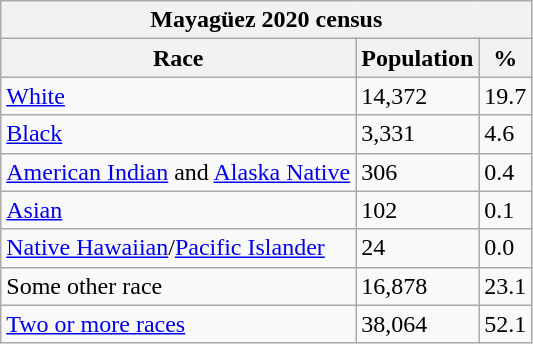<table class="wikitable floatleft">
<tr>
<th colspan=3>Mayagüez 2020 census</th>
</tr>
<tr>
<th>Race</th>
<th>Population</th>
<th>%</th>
</tr>
<tr>
<td><a href='#'>White</a></td>
<td>14,372</td>
<td>19.7</td>
</tr>
<tr>
<td><a href='#'>Black</a></td>
<td>3,331</td>
<td>4.6</td>
</tr>
<tr>
<td><a href='#'>American Indian</a> and <a href='#'>Alaska Native</a></td>
<td>306</td>
<td>0.4</td>
</tr>
<tr>
<td><a href='#'>Asian</a></td>
<td>102</td>
<td>0.1</td>
</tr>
<tr>
<td><a href='#'>Native Hawaiian</a>/<a href='#'>Pacific Islander</a></td>
<td>24</td>
<td>0.0</td>
</tr>
<tr>
<td>Some other race</td>
<td>16,878</td>
<td>23.1</td>
</tr>
<tr>
<td><a href='#'>Two or more races</a></td>
<td>38,064</td>
<td>52.1</td>
</tr>
</table>
